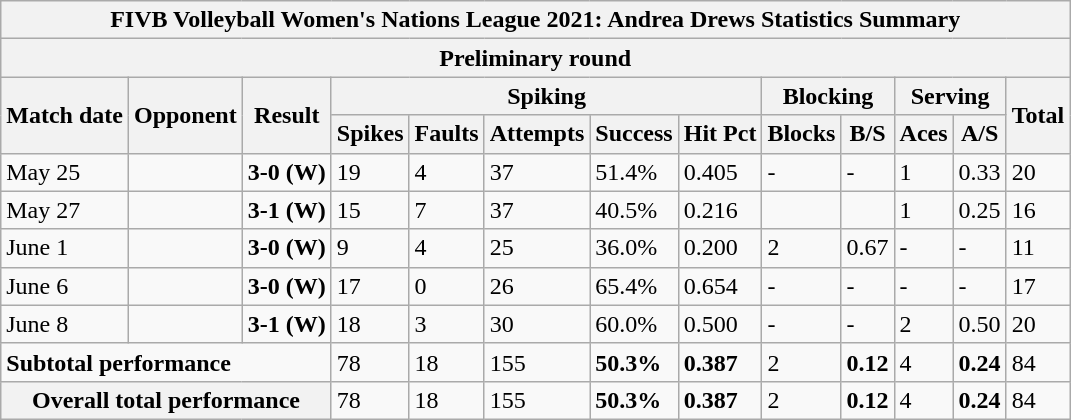<table class="wikitable sortable">
<tr>
<th colspan="13">FIVB Volleyball Women's Nations League 2021: Andrea Drews Statistics Summary</th>
</tr>
<tr>
<th colspan="13">Preliminary round</th>
</tr>
<tr>
<th rowspan="2">Match date</th>
<th rowspan="2">Opponent</th>
<th rowspan="2">Result</th>
<th colspan="5">Spiking</th>
<th colspan="2">Blocking</th>
<th colspan="2">Serving</th>
<th rowspan="2">Total</th>
</tr>
<tr>
<th>Spikes</th>
<th>Faults</th>
<th>Attempts</th>
<th>Success</th>
<th>Hit Pct</th>
<th>Blocks</th>
<th>B/S</th>
<th>Aces</th>
<th>A/S</th>
</tr>
<tr>
<td>May 25</td>
<td></td>
<td><strong>3-0 (W)</strong></td>
<td>19</td>
<td>4</td>
<td>37</td>
<td>51.4%</td>
<td>0.405</td>
<td>-</td>
<td>-</td>
<td>1</td>
<td>0.33</td>
<td>20</td>
</tr>
<tr>
<td>May 27</td>
<td></td>
<td><strong>3-1 (W)</strong></td>
<td>15</td>
<td>7</td>
<td>37</td>
<td>40.5%</td>
<td>0.216</td>
<td></td>
<td></td>
<td>1</td>
<td>0.25</td>
<td>16</td>
</tr>
<tr>
<td>June 1</td>
<td></td>
<td><strong>3-0 (W)</strong></td>
<td>9</td>
<td>4</td>
<td>25</td>
<td>36.0%</td>
<td>0.200</td>
<td>2</td>
<td>0.67</td>
<td>-</td>
<td>-</td>
<td>11</td>
</tr>
<tr>
<td>June 6</td>
<td></td>
<td><strong>3-0 (W)</strong></td>
<td>17</td>
<td>0</td>
<td>26</td>
<td>65.4%</td>
<td>0.654</td>
<td>-</td>
<td>-</td>
<td>-</td>
<td>-</td>
<td>17</td>
</tr>
<tr>
<td>June 8</td>
<td></td>
<td><strong>3-1 (W)</strong></td>
<td>18</td>
<td>3</td>
<td>30</td>
<td>60.0%</td>
<td>0.500</td>
<td>-</td>
<td>-</td>
<td>2</td>
<td>0.50</td>
<td>20</td>
</tr>
<tr>
<td colspan="3"><strong>Subtotal performance</strong></td>
<td>78</td>
<td>18</td>
<td>155</td>
<td><strong>50.3%</strong></td>
<td><strong>0.387</strong></td>
<td>2</td>
<td><strong>0.12</strong></td>
<td>4</td>
<td><strong>0.24</strong></td>
<td>84</td>
</tr>
<tr>
<th colspan="3">Overall total performance</th>
<td>78</td>
<td>18</td>
<td>155</td>
<td><strong>50.3%</strong></td>
<td><strong>0.387</strong></td>
<td>2</td>
<td><strong>0.12</strong></td>
<td>4</td>
<td><strong>0.24</strong></td>
<td>84</td>
</tr>
</table>
